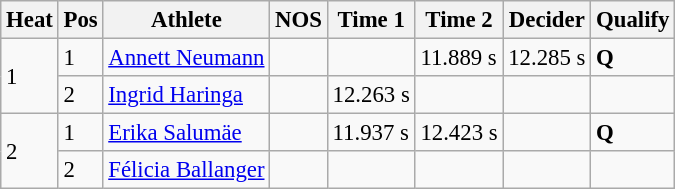<table class="wikitable" style="font-size:95%;">
<tr>
<th>Heat</th>
<th>Pos</th>
<th>Athlete</th>
<th>NOS</th>
<th>Time 1</th>
<th>Time 2</th>
<th>Decider</th>
<th>Qualify</th>
</tr>
<tr>
<td rowspan=2>1</td>
<td>1</td>
<td><a href='#'>Annett Neumann</a></td>
<td></td>
<td></td>
<td>11.889 s</td>
<td>12.285 s</td>
<td><strong>Q</strong></td>
</tr>
<tr>
<td>2</td>
<td><a href='#'>Ingrid Haringa</a></td>
<td></td>
<td>12.263 s</td>
<td></td>
<td></td>
<td></td>
</tr>
<tr>
<td rowspan=2>2</td>
<td>1</td>
<td><a href='#'>Erika Salumäe</a></td>
<td></td>
<td>11.937 s</td>
<td>12.423 s</td>
<td></td>
<td><strong>Q</strong></td>
</tr>
<tr>
<td>2</td>
<td><a href='#'>Félicia Ballanger</a></td>
<td></td>
<td></td>
<td></td>
<td></td>
<td></td>
</tr>
</table>
